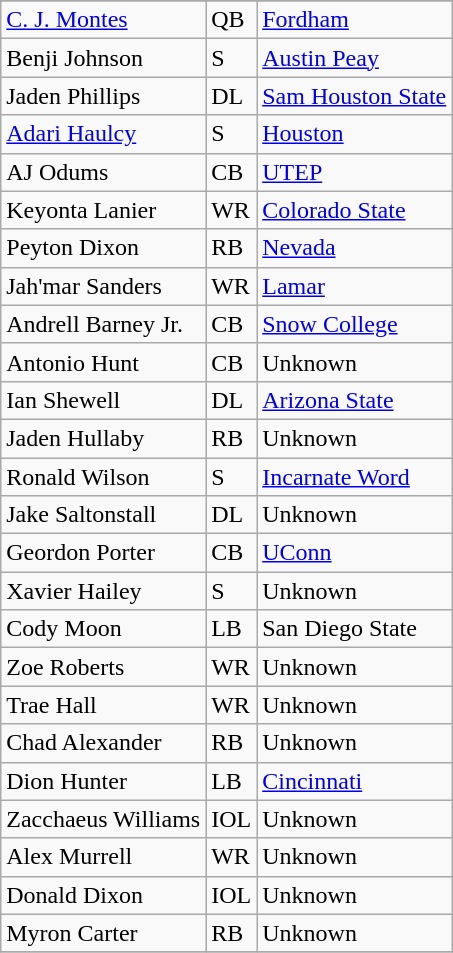<table class="wikitable">
<tr>
</tr>
<tr>
<td><a href='#'>C. J. Montes</a></td>
<td>QB</td>
<td><a href='#'>Fordham</a></td>
</tr>
<tr>
<td>Benji Johnson</td>
<td>S</td>
<td><a href='#'>Austin Peay</a></td>
</tr>
<tr>
<td>Jaden Phillips</td>
<td>DL</td>
<td><a href='#'>Sam Houston State</a></td>
</tr>
<tr>
<td><a href='#'>Adari Haulcy</a></td>
<td>S</td>
<td><a href='#'>Houston</a></td>
</tr>
<tr>
<td>AJ Odums</td>
<td>CB</td>
<td><a href='#'>UTEP</a></td>
</tr>
<tr>
<td>Keyonta Lanier</td>
<td>WR</td>
<td><a href='#'>Colorado State</a></td>
</tr>
<tr>
<td>Peyton Dixon</td>
<td>RB</td>
<td><a href='#'>Nevada</a></td>
</tr>
<tr>
<td>Jah'mar Sanders</td>
<td>WR</td>
<td><a href='#'>Lamar</a></td>
</tr>
<tr>
<td>Andrell Barney Jr.</td>
<td>CB</td>
<td><a href='#'>Snow College</a></td>
</tr>
<tr>
<td>Antonio Hunt</td>
<td>CB</td>
<td>Unknown</td>
</tr>
<tr>
<td>Ian Shewell</td>
<td>DL</td>
<td><a href='#'>Arizona State</a></td>
</tr>
<tr>
<td>Jaden Hullaby</td>
<td>RB</td>
<td>Unknown</td>
</tr>
<tr>
<td>Ronald Wilson</td>
<td>S</td>
<td><a href='#'>Incarnate Word</a></td>
</tr>
<tr>
<td>Jake Saltonstall</td>
<td>DL</td>
<td>Unknown</td>
</tr>
<tr>
<td>Geordon Porter</td>
<td>CB</td>
<td><a href='#'>UConn</a></td>
</tr>
<tr>
<td>Xavier Hailey</td>
<td>S</td>
<td>Unknown</td>
</tr>
<tr>
<td>Cody Moon</td>
<td>LB</td>
<td>San Diego State</td>
</tr>
<tr>
<td>Zoe Roberts</td>
<td>WR</td>
<td>Unknown</td>
</tr>
<tr>
<td>Trae Hall</td>
<td>WR</td>
<td>Unknown</td>
</tr>
<tr>
<td>Chad Alexander</td>
<td>RB</td>
<td>Unknown</td>
</tr>
<tr>
<td>Dion Hunter</td>
<td>LB</td>
<td><a href='#'>Cincinnati</a></td>
</tr>
<tr>
<td>Zacchaeus Williams</td>
<td>IOL</td>
<td>Unknown</td>
</tr>
<tr>
<td>Alex Murrell</td>
<td>WR</td>
<td>Unknown</td>
</tr>
<tr>
<td>Donald Dixon</td>
<td>IOL</td>
<td>Unknown</td>
</tr>
<tr>
<td>Myron Carter</td>
<td>RB</td>
<td>Unknown</td>
</tr>
<tr>
</tr>
</table>
